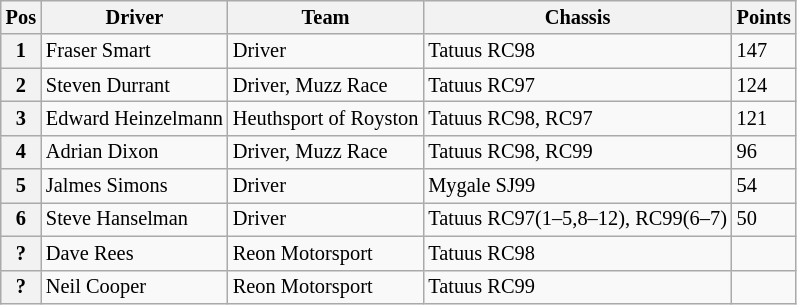<table class="wikitable" style="font-size:85%">
<tr>
<th>Pos</th>
<th>Driver</th>
<th>Team</th>
<th>Chassis</th>
<th>Points</th>
</tr>
<tr>
<th>1</th>
<td> Fraser Smart</td>
<td>Driver</td>
<td>Tatuus RC98</td>
<td>147</td>
</tr>
<tr>
<th>2</th>
<td> Steven Durrant</td>
<td>Driver, Muzz Race</td>
<td>Tatuus RC97</td>
<td>124</td>
</tr>
<tr>
<th>3</th>
<td> Edward Heinzelmann</td>
<td>Heuthsport of Royston</td>
<td>Tatuus RC98, RC97</td>
<td>121</td>
</tr>
<tr>
<th>4</th>
<td> Adrian Dixon</td>
<td>Driver, Muzz Race</td>
<td>Tatuus RC98, RC99</td>
<td>96</td>
</tr>
<tr>
<th>5</th>
<td> Jalmes Simons</td>
<td>Driver</td>
<td>Mygale SJ99</td>
<td>54</td>
</tr>
<tr>
<th>6</th>
<td> Steve Hanselman</td>
<td>Driver</td>
<td>Tatuus RC97(1–5,8–12), RC99(6–7)</td>
<td>50</td>
</tr>
<tr>
<th>?</th>
<td> Dave Rees</td>
<td>Reon Motorsport</td>
<td>Tatuus RC98</td>
<td></td>
</tr>
<tr>
<th>?</th>
<td> Neil Cooper</td>
<td>Reon Motorsport</td>
<td>Tatuus RC99</td>
<td></td>
</tr>
</table>
